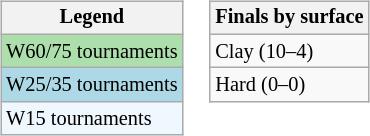<table>
<tr valign=top>
<td><br><table class="wikitable" style="font-size:85%;">
<tr>
<th>Legend</th>
</tr>
<tr style="background:#addfad;">
<td>W60/75 tournaments</td>
</tr>
<tr style="background:lightblue;">
<td>W25/35 tournaments</td>
</tr>
<tr style="background:#f0f8ff;">
<td>W15 tournaments</td>
</tr>
</table>
</td>
<td><br><table class="wikitable" style="font-size:85%;">
<tr>
<th>Finals by surface</th>
</tr>
<tr>
<td>Clay (10–4)</td>
</tr>
<tr>
<td>Hard (0–0)</td>
</tr>
</table>
</td>
</tr>
</table>
